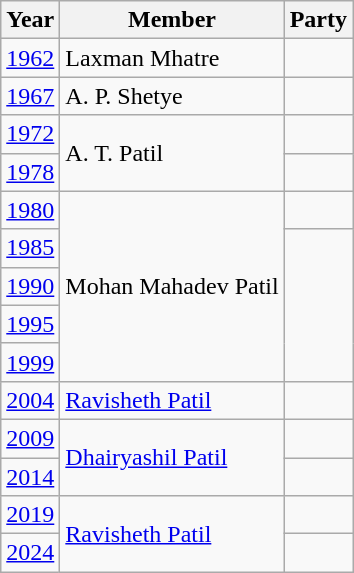<table class="wikitable">
<tr>
<th>Year</th>
<th>Member</th>
<th colspan="2">Party</th>
</tr>
<tr>
<td><a href='#'>1962</a></td>
<td>Laxman Mhatre</td>
<td></td>
</tr>
<tr>
<td><a href='#'>1967</a></td>
<td>A. P. Shetye</td>
<td></td>
</tr>
<tr>
<td><a href='#'>1972</a></td>
<td rowspan="2">A. T. Patil</td>
<td></td>
</tr>
<tr>
<td><a href='#'>1978</a></td>
<td></td>
</tr>
<tr>
<td><a href='#'>1980</a></td>
<td rowspan="5">Mohan Mahadev Patil</td>
<td></td>
</tr>
<tr>
<td><a href='#'>1985</a></td>
</tr>
<tr>
<td><a href='#'>1990</a></td>
</tr>
<tr>
<td><a href='#'>1995</a></td>
</tr>
<tr>
<td><a href='#'>1999</a></td>
</tr>
<tr>
<td><a href='#'>2004</a></td>
<td><a href='#'>Ravisheth Patil</a></td>
<td></td>
</tr>
<tr>
<td><a href='#'>2009</a></td>
<td rowspan="2"><a href='#'>Dhairyashil Patil</a></td>
<td></td>
</tr>
<tr>
<td><a href='#'>2014</a></td>
</tr>
<tr>
<td><a href='#'>2019</a></td>
<td Rowspan=2><a href='#'>Ravisheth Patil</a></td>
<td></td>
</tr>
<tr>
<td><a href='#'>2024</a></td>
</tr>
</table>
